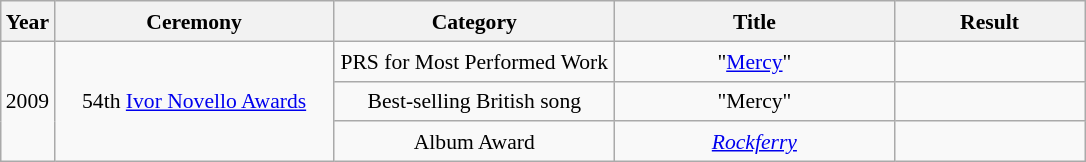<table class="wikitable" style="text-align:center; font-size:90%; line-height:20px;">
<tr>
<th>Year</th>
<th width="180px">Ceremony</th>
<th width="180px">Category</th>
<th width="180px">Title</th>
<th width="120px">Result</th>
</tr>
<tr>
<td rowspan="3">2009</td>
<td rowspan="3">54th <a href='#'>Ivor Novello Awards</a></td>
<td>PRS for Most Performed Work</td>
<td>"<a href='#'>Mercy</a>"</td>
<td></td>
</tr>
<tr>
<td>Best-selling British song</td>
<td>"Mercy"</td>
<td></td>
</tr>
<tr>
<td>Album Award</td>
<td><em><a href='#'>Rockferry</a></em></td>
<td></td>
</tr>
</table>
